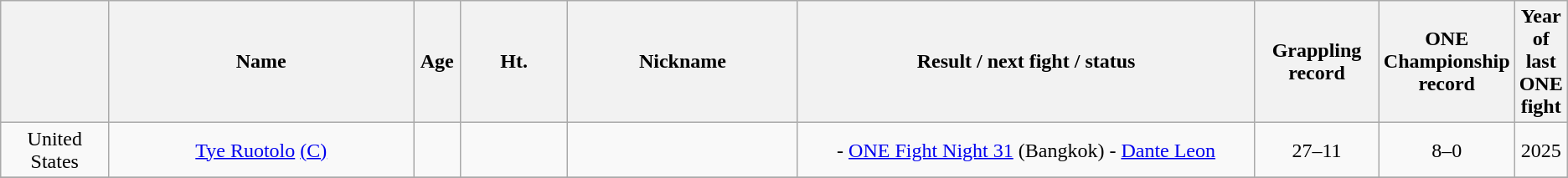<table class="wikitable sortable" style="text-align:center">
<tr>
<th width=7%></th>
<th width=20%>Name</th>
<th width=3%>Age</th>
<th width=7%>Ht.</th>
<th width=15%>Nickname</th>
<th width=30%>Result / next fight / status</th>
<th width=8%>Grappling record</th>
<th width=8%>ONE Championship record</th>
<th width=8%>Year of last ONE fight</th>
</tr>
<tr style="display:none;">
<td>!a</td>
<td>!a</td>
<td>!a</td>
<td>-9999</td>
</tr>
<tr>
<td><span>United States</span></td>
<td><a href='#'>Tye Ruotolo</a> <a href='#'>(C)</a></td>
<td></td>
<td></td>
<td></td>
<td> - <a href='#'>ONE Fight Night 31</a> (Bangkok) - <a href='#'>Dante Leon</a></td>
<td>27–11</td>
<td>8–0</td>
<td>2025</td>
</tr>
<tr>
</tr>
</table>
